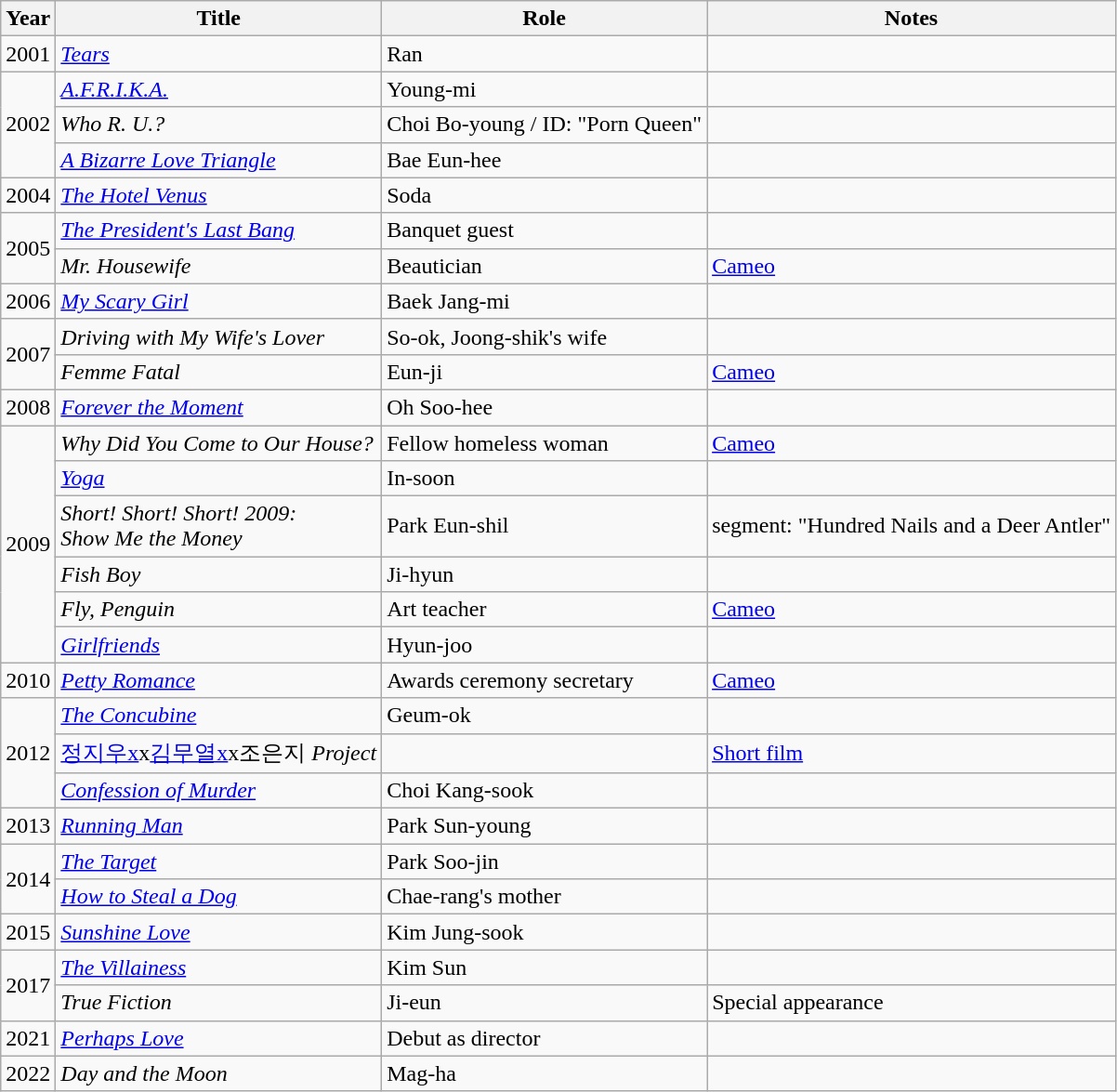<table class="wikitable sortable" border="1">
<tr>
<th>Year</th>
<th>Title</th>
<th>Role</th>
<th class="unsortable">Notes</th>
</tr>
<tr>
<td>2001</td>
<td><em><a href='#'>Tears</a></em></td>
<td>Ran</td>
<td></td>
</tr>
<tr>
<td rowspan=3>2002</td>
<td><em><a href='#'>A.F.R.I.K.A.</a></em></td>
<td>Young-mi</td>
<td></td>
</tr>
<tr>
<td><em>Who R. U.?</em></td>
<td>Choi Bo-young / ID: "Porn Queen"</td>
<td></td>
</tr>
<tr>
<td><em><a href='#'>A Bizarre Love Triangle</a></em></td>
<td>Bae Eun-hee</td>
<td></td>
</tr>
<tr>
<td>2004</td>
<td><em><a href='#'>The Hotel Venus</a></em></td>
<td>Soda</td>
<td></td>
</tr>
<tr>
<td rowspan=2>2005</td>
<td><em><a href='#'>The President's Last Bang</a></em></td>
<td>Banquet guest</td>
</tr>
<tr>
<td><em>Mr. Housewife</em> </td>
<td>Beautician</td>
<td><a href='#'>Cameo</a></td>
</tr>
<tr>
<td>2006</td>
<td><em><a href='#'>My Scary Girl</a></em></td>
<td>Baek Jang-mi</td>
<td></td>
</tr>
<tr>
<td rowspan=2>2007</td>
<td><em>Driving with My Wife's Lover</em></td>
<td>So-ok, Joong-shik's wife</td>
<td></td>
</tr>
<tr>
<td><em>Femme Fatal</em> </td>
<td>Eun-ji</td>
<td><a href='#'>Cameo</a></td>
</tr>
<tr>
<td>2008</td>
<td><em><a href='#'>Forever the Moment</a></em></td>
<td>Oh Soo-hee</td>
<td></td>
</tr>
<tr>
<td rowspan=6>2009</td>
<td><em>Why Did You Come to Our House?</em></td>
<td>Fellow homeless woman</td>
<td><a href='#'>Cameo</a></td>
</tr>
<tr>
<td><em><a href='#'>Yoga</a></em></td>
<td>In-soon</td>
<td></td>
</tr>
<tr>
<td><em>Short! Short! Short! 2009:</em> <br> <em>Show Me the Money</em></td>
<td>Park Eun-shil</td>
<td>segment: "Hundred Nails and a Deer Antler"</td>
</tr>
<tr>
<td><em>Fish Boy</em></td>
<td>Ji-hyun</td>
<td></td>
</tr>
<tr>
<td><em>Fly, Penguin</em></td>
<td>Art teacher</td>
<td><a href='#'>Cameo</a></td>
</tr>
<tr>
<td><em><a href='#'>Girlfriends</a></em></td>
<td>Hyun-joo</td>
<td></td>
</tr>
<tr>
<td>2010</td>
<td><em><a href='#'>Petty Romance</a></em></td>
<td>Awards ceremony secretary</td>
<td><a href='#'>Cameo</a></td>
</tr>
<tr>
<td rowspan=3>2012</td>
<td><em><a href='#'>The Concubine</a></em></td>
<td>Geum-ok</td>
<td></td>
</tr>
<tr>
<td><a href='#'>정지우x</a>x<a href='#'>김무열x</a>x조은지 <em>Project</em></td>
<td></td>
<td><a href='#'>Short film</a></td>
</tr>
<tr>
<td><em><a href='#'>Confession of Murder</a></em></td>
<td>Choi Kang-sook</td>
<td></td>
</tr>
<tr>
<td>2013</td>
<td><em><a href='#'>Running Man</a></em></td>
<td>Park Sun-young</td>
<td></td>
</tr>
<tr>
<td rowspan=2>2014</td>
<td><em><a href='#'>The Target</a></em></td>
<td>Park Soo-jin</td>
<td></td>
</tr>
<tr>
<td><em><a href='#'>How to Steal a Dog</a></em></td>
<td>Chae-rang's mother</td>
<td></td>
</tr>
<tr>
<td>2015</td>
<td><em><a href='#'>Sunshine Love</a></em></td>
<td>Kim Jung-sook</td>
<td></td>
</tr>
<tr>
<td rowspan=2>2017</td>
<td><em><a href='#'>The Villainess</a></em></td>
<td>Kim Sun</td>
<td></td>
</tr>
<tr>
<td><em>True Fiction</em></td>
<td>Ji-eun</td>
<td>Special appearance</td>
</tr>
<tr>
<td>2021</td>
<td><em><a href='#'>Perhaps Love</a></em></td>
<td>Debut as director</td>
<td></td>
</tr>
<tr>
<td>2022</td>
<td><em>Day and the Moon</em></td>
<td>Mag-ha</td>
<td></td>
</tr>
</table>
